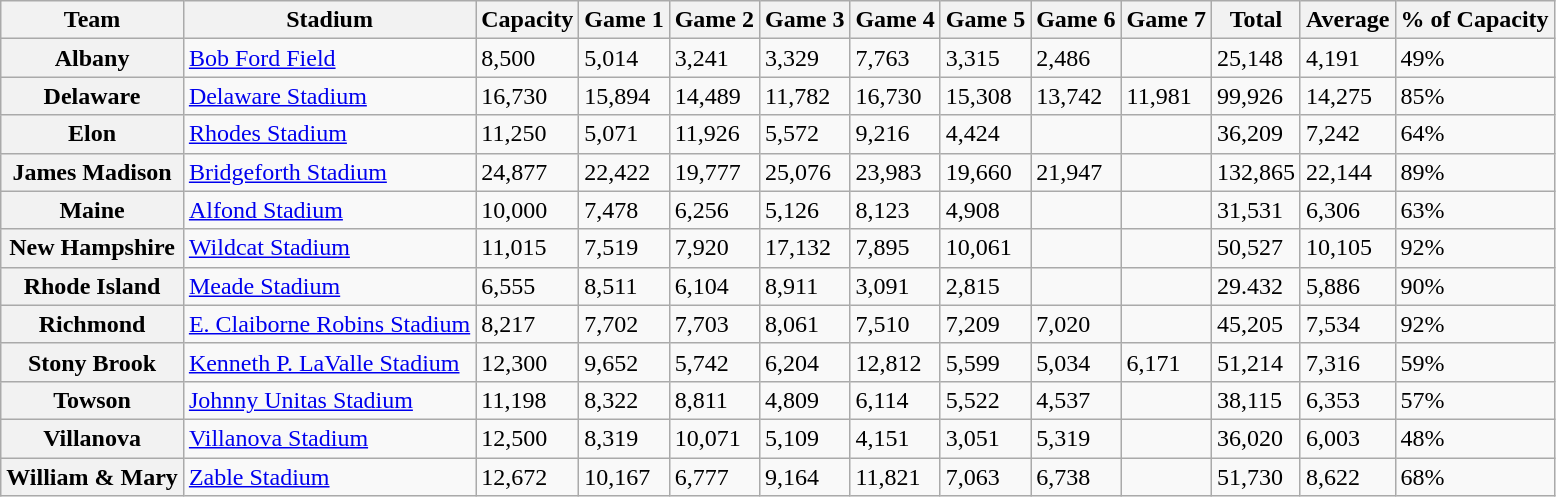<table class="wikitable sortable">
<tr>
<th>Team</th>
<th>Stadium</th>
<th>Capacity</th>
<th>Game 1</th>
<th>Game 2</th>
<th>Game 3</th>
<th>Game 4</th>
<th>Game 5</th>
<th>Game 6</th>
<th>Game 7</th>
<th>Total</th>
<th>Average</th>
<th>% of Capacity</th>
</tr>
<tr>
<th style=>Albany</th>
<td><a href='#'>Bob Ford Field</a></td>
<td>8,500</td>
<td>5,014</td>
<td>3,241</td>
<td>3,329</td>
<td>7,763</td>
<td>3,315</td>
<td>2,486</td>
<td></td>
<td>25,148</td>
<td>4,191</td>
<td>49%</td>
</tr>
<tr>
<th style=>Delaware</th>
<td><a href='#'>Delaware Stadium</a></td>
<td>16,730</td>
<td>15,894</td>
<td>14,489</td>
<td>11,782</td>
<td>16,730</td>
<td>15,308</td>
<td>13,742</td>
<td>11,981</td>
<td>99,926</td>
<td>14,275</td>
<td>85%</td>
</tr>
<tr>
<th style=>Elon</th>
<td><a href='#'>Rhodes Stadium</a></td>
<td>11,250</td>
<td>5,071</td>
<td>11,926</td>
<td>5,572</td>
<td>9,216</td>
<td>4,424</td>
<td></td>
<td></td>
<td>36,209</td>
<td>7,242</td>
<td>64%</td>
</tr>
<tr>
<th style=>James Madison</th>
<td><a href='#'>Bridgeforth Stadium</a></td>
<td>24,877</td>
<td>22,422</td>
<td>19,777</td>
<td>25,076</td>
<td>23,983</td>
<td>19,660</td>
<td>21,947</td>
<td></td>
<td>132,865</td>
<td>22,144</td>
<td>89%</td>
</tr>
<tr>
<th style=>Maine</th>
<td><a href='#'>Alfond Stadium</a></td>
<td>10,000</td>
<td>7,478</td>
<td>6,256</td>
<td>5,126</td>
<td>8,123</td>
<td>4,908</td>
<td></td>
<td></td>
<td>31,531</td>
<td>6,306</td>
<td>63%</td>
</tr>
<tr>
<th style=>New Hampshire</th>
<td><a href='#'>Wildcat Stadium</a></td>
<td>11,015</td>
<td>7,519</td>
<td>7,920</td>
<td>17,132</td>
<td>7,895</td>
<td>10,061</td>
<td></td>
<td></td>
<td>50,527</td>
<td>10,105</td>
<td>92%</td>
</tr>
<tr>
<th style=>Rhode Island</th>
<td><a href='#'>Meade Stadium</a></td>
<td>6,555</td>
<td>8,511</td>
<td>6,104</td>
<td>8,911</td>
<td>3,091</td>
<td>2,815</td>
<td></td>
<td></td>
<td>29.432</td>
<td>5,886</td>
<td>90%</td>
</tr>
<tr>
<th style=>Richmond</th>
<td><a href='#'>E. Claiborne Robins Stadium</a></td>
<td>8,217</td>
<td>7,702</td>
<td>7,703</td>
<td>8,061</td>
<td>7,510</td>
<td>7,209</td>
<td>7,020</td>
<td></td>
<td>45,205</td>
<td>7,534</td>
<td>92%</td>
</tr>
<tr>
<th style=>Stony Brook</th>
<td><a href='#'>Kenneth P. LaValle Stadium</a></td>
<td>12,300</td>
<td>9,652</td>
<td>5,742</td>
<td>6,204</td>
<td>12,812</td>
<td>5,599</td>
<td>5,034</td>
<td>6,171</td>
<td>51,214</td>
<td>7,316</td>
<td>59%</td>
</tr>
<tr>
<th style=>Towson</th>
<td><a href='#'>Johnny Unitas Stadium</a></td>
<td>11,198</td>
<td>8,322</td>
<td>8,811</td>
<td>4,809</td>
<td>6,114</td>
<td>5,522</td>
<td>4,537</td>
<td></td>
<td>38,115</td>
<td>6,353</td>
<td>57%</td>
</tr>
<tr>
<th style=>Villanova</th>
<td><a href='#'>Villanova Stadium</a></td>
<td>12,500</td>
<td>8,319</td>
<td>10,071</td>
<td>5,109</td>
<td>4,151</td>
<td>3,051</td>
<td>5,319</td>
<td></td>
<td>36,020</td>
<td>6,003</td>
<td>48%</td>
</tr>
<tr>
<th style=>William & Mary</th>
<td><a href='#'>Zable Stadium</a></td>
<td>12,672</td>
<td>10,167</td>
<td>6,777</td>
<td>9,164</td>
<td>11,821</td>
<td>7,063</td>
<td>6,738</td>
<td></td>
<td>51,730</td>
<td>8,622</td>
<td>68%</td>
</tr>
</table>
